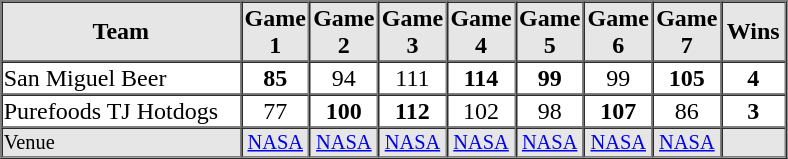<table border="1" cellspacing="0"  style="width:525px; margin:auto;">
<tr style="text-align:center; background:#e6e6e6;">
<th style="text-align:center; width:30%;">Team</th>
<th width=8%>Game 1</th>
<th width=8%>Game 2</th>
<th width=8%>Game 3</th>
<th width=8%>Game 4</th>
<th width=8%>Game 5</th>
<th width=8%>Game 6</th>
<th width=8%>Game 7</th>
<th width=8%>Wins</th>
</tr>
<tr style="text-align:center;">
<td align=left>San Miguel Beer</td>
<td><strong>85</strong></td>
<td>94</td>
<td>111</td>
<td><strong>114</strong></td>
<td><strong>99</strong></td>
<td>99</td>
<td><strong>105</strong></td>
<td><strong>4</strong></td>
</tr>
<tr style="text-align:center;">
<td align=left>Purefoods TJ Hotdogs</td>
<td>77</td>
<td><strong>100</strong></td>
<td><strong>112</strong></td>
<td>102</td>
<td>98</td>
<td><strong>107</strong></td>
<td>86</td>
<td><strong>3</strong></td>
</tr>
<tr style="text-align:center; font-size:85%; background:#e6e6e6;">
<td align=left>Venue</td>
<td><a href='#'>NASA</a></td>
<td><a href='#'>NASA</a></td>
<td><a href='#'>NASA</a></td>
<td><a href='#'>NASA</a></td>
<td><a href='#'>NASA</a></td>
<td><a href='#'>NASA</a></td>
<td><a href='#'>NASA</a></td>
<td></td>
</tr>
</table>
